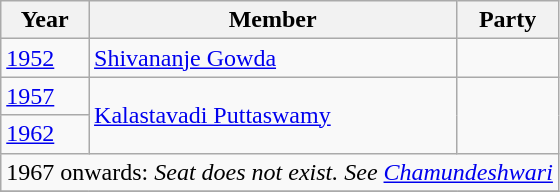<table class="wikitable">
<tr>
<th>Year</th>
<th>Member</th>
<th colspan="2">Party</th>
</tr>
<tr>
<td><a href='#'>1952</a></td>
<td><a href='#'>Shivananje Gowda</a></td>
<td></td>
</tr>
<tr>
<td><a href='#'>1957</a></td>
<td rowspan="2"><a href='#'>Kalastavadi Puttaswamy</a></td>
</tr>
<tr>
<td><a href='#'>1962</a></td>
</tr>
<tr>
<td colspan=4 align=center>1967 onwards: <em>Seat does not exist. See <a href='#'>Chamundeshwari</a></em></td>
</tr>
<tr>
</tr>
</table>
